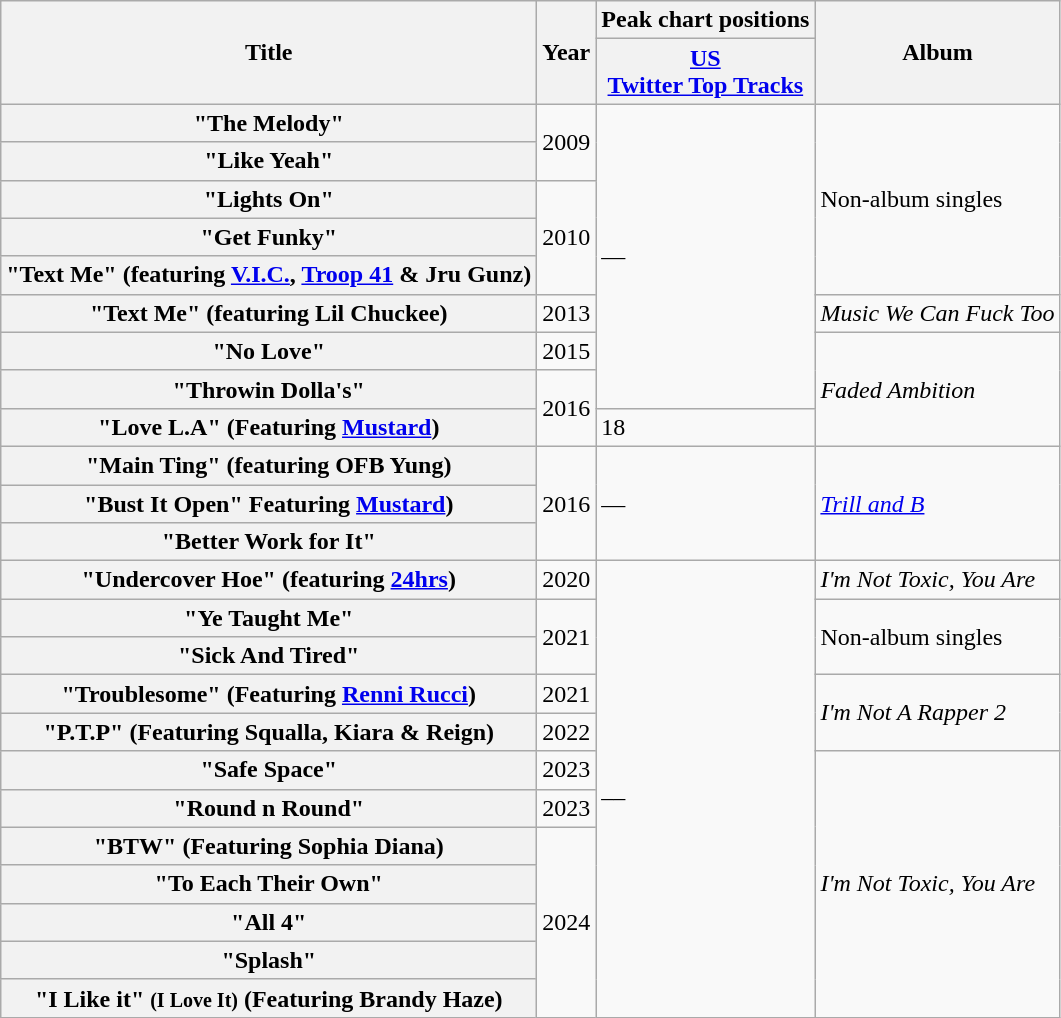<table class="wikitable">
<tr>
<th rowspan="2">Title</th>
<th rowspan="2">Year</th>
<th colspan="1">Peak chart positions</th>
<th rowspan="2">Album</th>
</tr>
<tr>
<th><a href='#'>US</a><br><a href='#'>Twitter Top Tracks</a></th>
</tr>
<tr>
<th>"The Melody"</th>
<td rowspan="2">2009</td>
<td rowspan="8">—</td>
<td rowspan="5">Non-album singles</td>
</tr>
<tr>
<th>"Like Yeah"</th>
</tr>
<tr>
<th>"Lights On"</th>
<td rowspan="3">2010</td>
</tr>
<tr>
<th>"Get Funky"</th>
</tr>
<tr>
<th>"Text Me" (featuring <a href='#'>V.I.C.</a>, <a href='#'>Troop 41</a> & Jru Gunz)</th>
</tr>
<tr>
<th>"Text Me" (featuring Lil Chuckee)</th>
<td>2013</td>
<td><em>Music We Can Fuck Too</em></td>
</tr>
<tr>
<th>"No Love"</th>
<td>2015</td>
<td rowspan="3"><em>Faded Ambition</em></td>
</tr>
<tr>
<th>"Throwin Dolla's"</th>
<td rowspan="2">2016</td>
</tr>
<tr>
<th>"Love L.A" (Featuring <a href='#'>Mustard</a>)</th>
<td>18</td>
</tr>
<tr>
<th>"Main Ting" (featuring OFB Yung)</th>
<td rowspan="3">2016</td>
<td rowspan="3">—</td>
<td rowspan="3"><em><a href='#'>Trill and B</a></em></td>
</tr>
<tr>
<th>"Bust It Open" Featuring <a href='#'>Mustard</a>)</th>
</tr>
<tr>
<th>"Better Work for It"</th>
</tr>
<tr>
<th>"Undercover Hoe" (featuring <a href='#'>24hrs</a>)</th>
<td>2020</td>
<td rowspan="12">__</td>
<td><em>I'm Not Toxic, You Are</em></td>
</tr>
<tr>
<th>"Ye Taught Me"</th>
<td rowspan="2">2021</td>
<td rowspan="2">Non-album singles</td>
</tr>
<tr>
<th>"Sick And Tired"</th>
</tr>
<tr>
<th>"Troublesome" (Featuring <a href='#'>Renni Rucci</a>)</th>
<td>2021</td>
<td rowspan="2"><em>I'm Not A Rapper 2</em></td>
</tr>
<tr>
<th>"P.T.P" (Featuring Squalla, Kiara & Reign)</th>
<td>2022</td>
</tr>
<tr>
<th>"Safe Space"</th>
<td>2023</td>
<td rowspan="7"><em>I'm Not Toxic, You Are</em></td>
</tr>
<tr>
<th>"Round n Round"</th>
<td>2023</td>
</tr>
<tr>
<th>"BTW" (Featuring Sophia Diana)</th>
<td rowspan="5">2024</td>
</tr>
<tr>
<th>"To Each Their Own"</th>
</tr>
<tr>
<th>"All 4"</th>
</tr>
<tr>
<th>"Splash"</th>
</tr>
<tr>
<th>"I Like it" <small>(I Love It)</small> (Featuring Brandy Haze)</th>
</tr>
</table>
